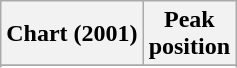<table class="wikitable sortable plainrowheaders" style="text-align:center">
<tr>
<th scope="col">Chart (2001)</th>
<th scope="col">Peak<br>position</th>
</tr>
<tr>
</tr>
<tr>
</tr>
<tr>
</tr>
<tr>
</tr>
</table>
